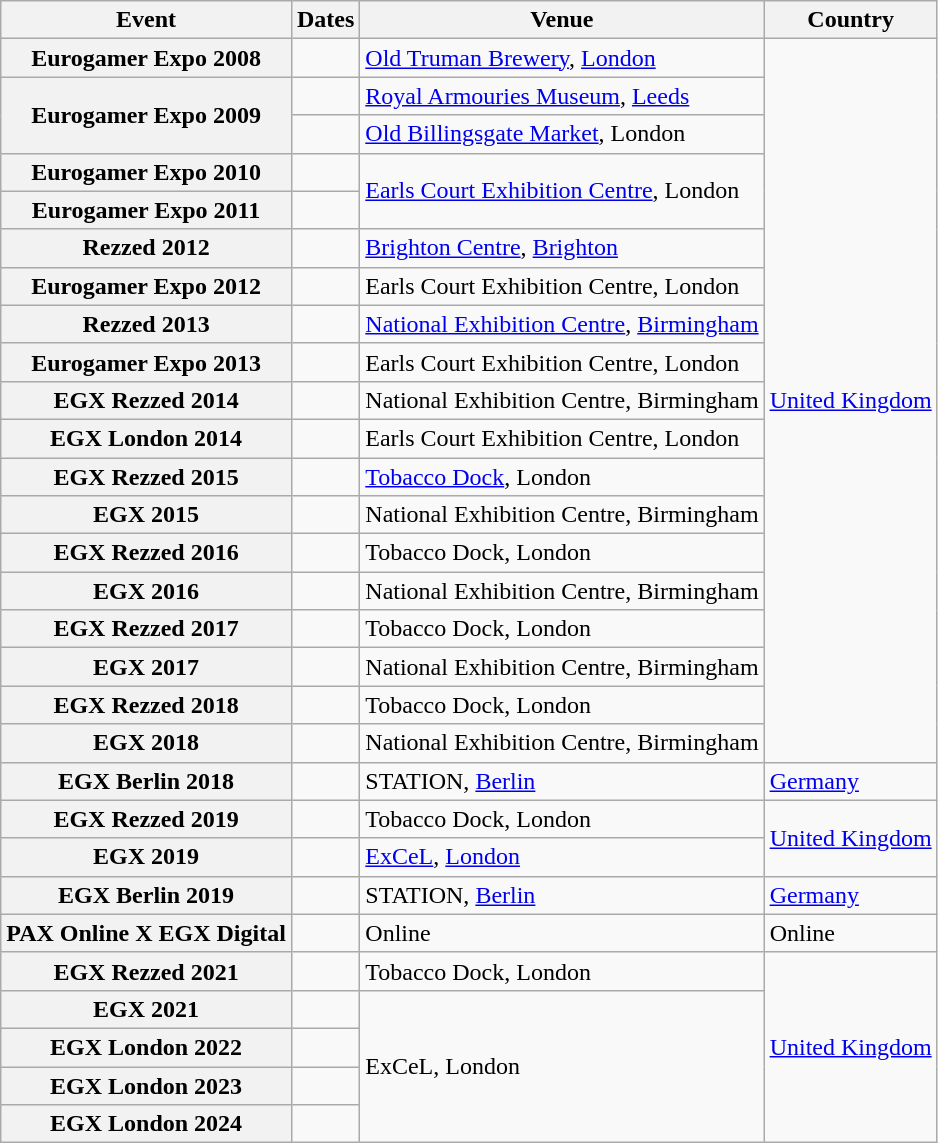<table class="wikitable plainrowheaders" style="text-align:left;">
<tr>
<th>Event</th>
<th>Dates</th>
<th>Venue</th>
<th>Country</th>
</tr>
<tr>
<th scope="row">Eurogamer Expo 2008</th>
<td></td>
<td><a href='#'>Old Truman Brewery</a>, <a href='#'>London</a></td>
<td rowspan="19"><a href='#'>United Kingdom</a></td>
</tr>
<tr>
<th rowspan="2" scope="row">Eurogamer Expo 2009</th>
<td></td>
<td><a href='#'>Royal Armouries Museum</a>, <a href='#'>Leeds</a></td>
</tr>
<tr>
<td></td>
<td><a href='#'>Old Billingsgate Market</a>, London</td>
</tr>
<tr>
<th scope="row">Eurogamer Expo 2010</th>
<td></td>
<td rowspan="2"><a href='#'>Earls Court Exhibition Centre</a>, London</td>
</tr>
<tr>
<th scope="row">Eurogamer Expo 2011</th>
<td></td>
</tr>
<tr>
<th scope="row">Rezzed 2012</th>
<td></td>
<td><a href='#'>Brighton Centre</a>, <a href='#'>Brighton</a></td>
</tr>
<tr>
<th scope="row">Eurogamer Expo 2012</th>
<td></td>
<td>Earls Court Exhibition Centre, London</td>
</tr>
<tr>
<th scope="row">Rezzed 2013</th>
<td></td>
<td><a href='#'>National Exhibition Centre</a>, <a href='#'>Birmingham</a></td>
</tr>
<tr>
<th scope="row">Eurogamer Expo 2013</th>
<td></td>
<td>Earls Court Exhibition Centre, London</td>
</tr>
<tr>
<th scope="row">EGX Rezzed 2014</th>
<td></td>
<td>National Exhibition Centre, Birmingham</td>
</tr>
<tr>
<th scope="row">EGX London 2014</th>
<td></td>
<td>Earls Court Exhibition Centre, London</td>
</tr>
<tr>
<th scope="row">EGX Rezzed 2015</th>
<td></td>
<td><a href='#'>Tobacco Dock</a>, London</td>
</tr>
<tr>
<th scope="row">EGX 2015</th>
<td></td>
<td>National Exhibition Centre, Birmingham</td>
</tr>
<tr>
<th scope="row">EGX Rezzed 2016</th>
<td></td>
<td>Tobacco Dock, London</td>
</tr>
<tr>
<th scope="row">EGX 2016</th>
<td></td>
<td>National Exhibition Centre, Birmingham</td>
</tr>
<tr>
<th scope="row">EGX Rezzed 2017</th>
<td></td>
<td>Tobacco Dock, London</td>
</tr>
<tr>
<th scope="row">EGX 2017</th>
<td></td>
<td>National Exhibition Centre, Birmingham</td>
</tr>
<tr>
<th scope="row">EGX Rezzed 2018</th>
<td></td>
<td>Tobacco Dock, London</td>
</tr>
<tr>
<th scope="row">EGX 2018</th>
<td></td>
<td>National Exhibition Centre, Birmingham</td>
</tr>
<tr>
<th scope="row">EGX Berlin 2018</th>
<td></td>
<td>STATION, <a href='#'>Berlin</a></td>
<td><a href='#'>Germany</a></td>
</tr>
<tr>
<th scope="row">EGX Rezzed 2019</th>
<td></td>
<td>Tobacco Dock, London</td>
<td rowspan="2"><a href='#'>United Kingdom</a></td>
</tr>
<tr>
<th scope="row">EGX 2019</th>
<td></td>
<td><a href='#'>ExCeL</a>, <a href='#'>London</a></td>
</tr>
<tr>
<th scope="row">EGX Berlin 2019</th>
<td></td>
<td>STATION, <a href='#'>Berlin</a></td>
<td><a href='#'>Germany</a></td>
</tr>
<tr>
<th scope="row">PAX Online X EGX Digital</th>
<td></td>
<td>Online</td>
<td>Online</td>
</tr>
<tr>
<th scope="row">EGX Rezzed 2021</th>
<td></td>
<td>Tobacco Dock, London</td>
<td rowspan="5"><a href='#'>United Kingdom</a></td>
</tr>
<tr>
<th scope="row">EGX 2021</th>
<td></td>
<td rowspan="4">ExCeL, London</td>
</tr>
<tr>
<th scope="row">EGX London 2022</th>
<td></td>
</tr>
<tr>
<th scope="row">EGX London 2023</th>
<td></td>
</tr>
<tr>
<th scope="row">EGX London 2024</th>
<td></td>
</tr>
</table>
